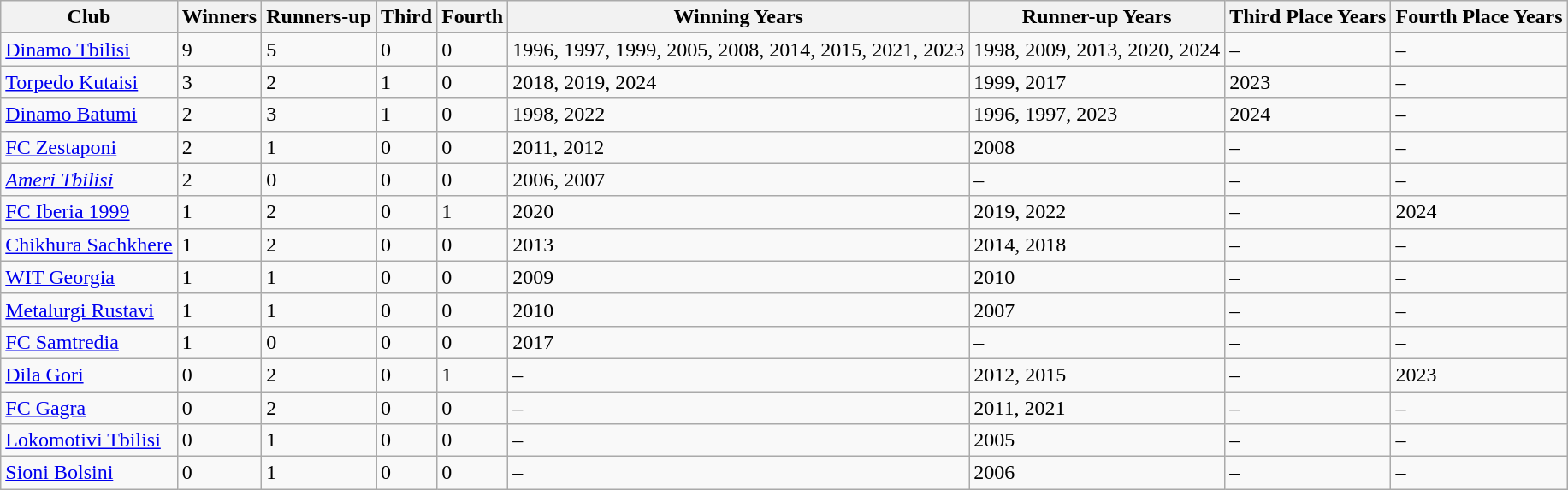<table class="wikitable">
<tr>
<th>Club</th>
<th>Winners</th>
<th>Runners-up</th>
<th>Third</th>
<th>Fourth</th>
<th>Winning Years</th>
<th>Runner-up Years</th>
<th>Third Place Years</th>
<th>Fourth Place Years</th>
</tr>
<tr>
<td><a href='#'>Dinamo Tbilisi</a></td>
<td>9</td>
<td>5</td>
<td>0</td>
<td>0</td>
<td>1996, 1997, 1999, 2005, 2008, 2014, 2015, 2021, 2023</td>
<td>1998, 2009, 2013, 2020, 2024</td>
<td>–</td>
<td>–</td>
</tr>
<tr>
<td><a href='#'>Torpedo Kutaisi</a></td>
<td>3</td>
<td>2</td>
<td>1</td>
<td>0</td>
<td>2018, 2019, 2024</td>
<td>1999, 2017</td>
<td>2023</td>
<td>–</td>
</tr>
<tr>
<td><a href='#'>Dinamo Batumi</a></td>
<td>2</td>
<td>3</td>
<td>1</td>
<td>0</td>
<td>1998, 2022</td>
<td>1996, 1997, 2023</td>
<td>2024</td>
<td>–</td>
</tr>
<tr>
<td><a href='#'>FC Zestaponi</a></td>
<td>2</td>
<td>1</td>
<td>0</td>
<td>0</td>
<td>2011, 2012</td>
<td>2008</td>
<td>–</td>
<td>–</td>
</tr>
<tr>
<td><a href='#'><em>Ameri Tbilisi</em></a></td>
<td>2</td>
<td>0</td>
<td>0</td>
<td>0</td>
<td>2006, 2007</td>
<td>–</td>
<td>–</td>
<td>–</td>
</tr>
<tr>
<td><a href='#'>FC Iberia 1999</a></td>
<td>1</td>
<td>2</td>
<td>0</td>
<td>1</td>
<td>2020</td>
<td>2019, 2022</td>
<td>–</td>
<td>2024</td>
</tr>
<tr>
<td><a href='#'>Chikhura Sachkhere</a></td>
<td>1</td>
<td>2</td>
<td>0</td>
<td>0</td>
<td>2013</td>
<td>2014, 2018</td>
<td>–</td>
<td>–</td>
</tr>
<tr>
<td><a href='#'>WIT Georgia</a></td>
<td>1</td>
<td>1</td>
<td>0</td>
<td>0</td>
<td>2009</td>
<td>2010</td>
<td>–</td>
<td>–</td>
</tr>
<tr>
<td><a href='#'>Metalurgi Rustavi</a></td>
<td>1</td>
<td>1</td>
<td>0</td>
<td>0</td>
<td>2010</td>
<td>2007</td>
<td>–</td>
<td>–</td>
</tr>
<tr>
<td><a href='#'>FC Samtredia</a></td>
<td>1</td>
<td>0</td>
<td>0</td>
<td>0</td>
<td>2017</td>
<td>–</td>
<td>–</td>
<td>–</td>
</tr>
<tr>
<td><a href='#'>Dila Gori</a></td>
<td>0</td>
<td>2</td>
<td>0</td>
<td>1</td>
<td>–</td>
<td>2012, 2015</td>
<td>–</td>
<td>2023</td>
</tr>
<tr>
<td><a href='#'>FC Gagra</a></td>
<td>0</td>
<td>2</td>
<td>0</td>
<td>0</td>
<td>–</td>
<td>2011, 2021</td>
<td>–</td>
<td>–</td>
</tr>
<tr>
<td><a href='#'>Lokomotivi Tbilisi</a></td>
<td>0</td>
<td>1</td>
<td>0</td>
<td>0</td>
<td>–</td>
<td>2005</td>
<td>–</td>
<td>–</td>
</tr>
<tr>
<td><a href='#'>Sioni Bolsini</a></td>
<td>0</td>
<td>1</td>
<td>0</td>
<td>0</td>
<td>–</td>
<td>2006</td>
<td>–</td>
<td>–</td>
</tr>
</table>
